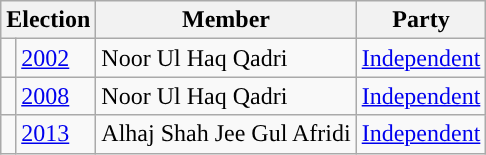<table class="wikitable">
<tr>
<th colspan="2">Election</th>
<th>Member</th>
<th>Party</th>
</tr>
<tr>
<td style="background-color: "></td>
<td><a href='#'>2002</a></td>
<td>Noor Ul Haq Qadri</td>
<td><a href='#'>Independent</a></td>
</tr>
<tr>
<td style="background-color: "></td>
<td><a href='#'>2008</a></td>
<td>Noor Ul Haq Qadri</td>
<td><a href='#'>Independent</a></td>
</tr>
<tr>
<td style="background-color: "></td>
<td><a href='#'>2013</a></td>
<td>Alhaj Shah Jee Gul Afridi</td>
<td><a href='#'>Independent</a></td>
</tr>
</table>
